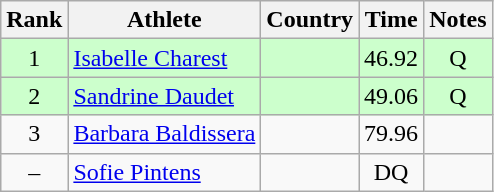<table class="wikitable" style="text-align:center">
<tr>
<th>Rank</th>
<th>Athlete</th>
<th>Country</th>
<th>Time</th>
<th>Notes</th>
</tr>
<tr bgcolor=ccffcc>
<td>1</td>
<td align=left><a href='#'>Isabelle Charest</a></td>
<td align=left></td>
<td>46.92</td>
<td>Q</td>
</tr>
<tr bgcolor=ccffcc>
<td>2</td>
<td align=left><a href='#'>Sandrine Daudet</a></td>
<td align=left></td>
<td>49.06</td>
<td>Q</td>
</tr>
<tr>
<td>3</td>
<td align=left><a href='#'>Barbara Baldissera</a></td>
<td align=left></td>
<td>79.96</td>
<td></td>
</tr>
<tr>
<td>–</td>
<td align=left><a href='#'>Sofie Pintens</a></td>
<td align=left></td>
<td>DQ</td>
<td></td>
</tr>
</table>
